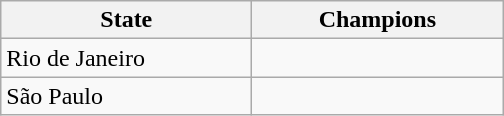<table class="wikitable">
<tr>
<th width=160px>State</th>
<th width=160px>Champions</th>
</tr>
<tr>
<td> Rio de Janeiro</td>
<td></td>
</tr>
<tr>
<td> São Paulo</td>
<td></td>
</tr>
</table>
